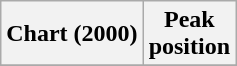<table class="wikitable plainrowheaders">
<tr>
<th scope="col">Chart (2000)</th>
<th scope="col">Peak<br>position</th>
</tr>
<tr>
</tr>
</table>
